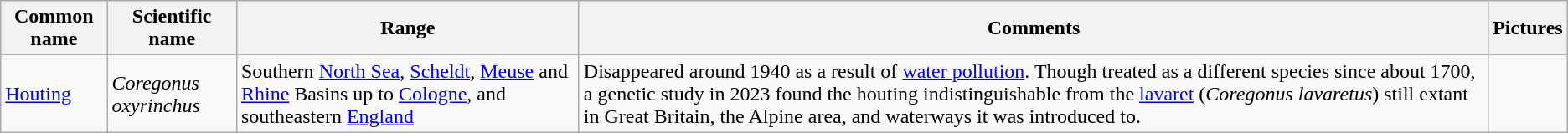<table class="wikitable">
<tr>
<th>Common name</th>
<th>Scientific name</th>
<th>Range</th>
<th class="unsortable">Comments</th>
<th class="unsortable">Pictures</th>
</tr>
<tr>
<td><a href='#'>Houting</a></td>
<td><em>Coregonus oxyrinchus</em></td>
<td>Southern <a href='#'>North Sea</a>, <a href='#'>Scheldt</a>, <a href='#'>Meuse</a> and <a href='#'>Rhine</a> Basins up to <a href='#'>Cologne</a>, and southeastern <a href='#'>England</a></td>
<td>Disappeared around 1940 as a result of <a href='#'>water pollution</a>. Though treated as a different species since about 1700, a genetic study in 2023 found the houting indistinguishable from the <a href='#'>lavaret</a> (<em>Coregonus lavaretus</em>) still extant in Great Britain, the Alpine area, and waterways it was introduced to.</td>
<td></td>
</tr>
</table>
